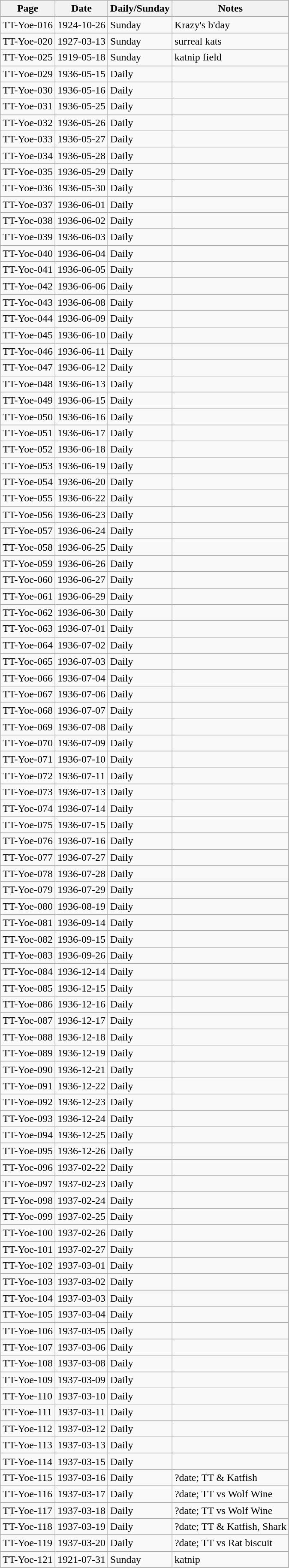<table class="wikitable sortable mw-collapsible mw-collapsed">
<tr>
<th>Page</th>
<th data-sort-type=isodate>Date</th>
<th>Daily/Sunday</th>
<th class="unsortable">Notes</th>
</tr>
<tr>
<td>TT-Yoe-016</td>
<td>1924-10-26</td>
<td>Sunday</td>
<td>Krazy's b'day</td>
</tr>
<tr>
<td>TT-Yoe-020</td>
<td>1927-03-13</td>
<td>Sunday</td>
<td>surreal kats</td>
</tr>
<tr>
<td>TT-Yoe-025</td>
<td>1919-05-18</td>
<td>Sunday</td>
<td>katnip field</td>
</tr>
<tr>
<td>TT-Yoe-029</td>
<td>1936-05-15</td>
<td>Daily</td>
<td></td>
</tr>
<tr>
<td>TT-Yoe-030</td>
<td>1936-05-16</td>
<td>Daily</td>
<td></td>
</tr>
<tr>
<td>TT-Yoe-031</td>
<td>1936-05-25</td>
<td>Daily</td>
<td></td>
</tr>
<tr>
<td>TT-Yoe-032</td>
<td>1936-05-26</td>
<td>Daily</td>
<td></td>
</tr>
<tr>
<td>TT-Yoe-033</td>
<td>1936-05-27</td>
<td>Daily</td>
<td></td>
</tr>
<tr>
<td>TT-Yoe-034</td>
<td>1936-05-28</td>
<td>Daily</td>
<td></td>
</tr>
<tr>
<td>TT-Yoe-035</td>
<td>1936-05-29</td>
<td>Daily</td>
<td></td>
</tr>
<tr>
<td>TT-Yoe-036</td>
<td>1936-05-30</td>
<td>Daily</td>
<td></td>
</tr>
<tr>
<td>TT-Yoe-037</td>
<td>1936-06-01</td>
<td>Daily</td>
<td></td>
</tr>
<tr>
<td>TT-Yoe-038</td>
<td>1936-06-02</td>
<td>Daily</td>
<td></td>
</tr>
<tr>
<td>TT-Yoe-039</td>
<td>1936-06-03</td>
<td>Daily</td>
<td></td>
</tr>
<tr>
<td>TT-Yoe-040</td>
<td>1936-06-04</td>
<td>Daily</td>
<td></td>
</tr>
<tr>
<td>TT-Yoe-041</td>
<td>1936-06-05</td>
<td>Daily</td>
<td></td>
</tr>
<tr>
<td>TT-Yoe-042</td>
<td>1936-06-06</td>
<td>Daily</td>
<td></td>
</tr>
<tr>
<td>TT-Yoe-043</td>
<td>1936-06-08</td>
<td>Daily</td>
<td></td>
</tr>
<tr>
<td>TT-Yoe-044</td>
<td>1936-06-09</td>
<td>Daily</td>
<td></td>
</tr>
<tr>
<td>TT-Yoe-045</td>
<td>1936-06-10</td>
<td>Daily</td>
<td></td>
</tr>
<tr>
<td>TT-Yoe-046</td>
<td>1936-06-11</td>
<td>Daily</td>
<td></td>
</tr>
<tr>
<td>TT-Yoe-047</td>
<td>1936-06-12</td>
<td>Daily</td>
<td></td>
</tr>
<tr>
<td>TT-Yoe-048</td>
<td>1936-06-13</td>
<td>Daily</td>
<td></td>
</tr>
<tr>
<td>TT-Yoe-049</td>
<td>1936-06-15</td>
<td>Daily</td>
<td></td>
</tr>
<tr>
<td>TT-Yoe-050</td>
<td>1936-06-16</td>
<td>Daily</td>
<td></td>
</tr>
<tr>
<td>TT-Yoe-051</td>
<td>1936-06-17</td>
<td>Daily</td>
<td></td>
</tr>
<tr>
<td>TT-Yoe-052</td>
<td>1936-06-18</td>
<td>Daily</td>
<td></td>
</tr>
<tr>
<td>TT-Yoe-053</td>
<td>1936-06-19</td>
<td>Daily</td>
<td></td>
</tr>
<tr>
<td>TT-Yoe-054</td>
<td>1936-06-20</td>
<td>Daily</td>
<td></td>
</tr>
<tr>
<td>TT-Yoe-055</td>
<td>1936-06-22</td>
<td>Daily</td>
<td></td>
</tr>
<tr>
<td>TT-Yoe-056</td>
<td>1936-06-23</td>
<td>Daily</td>
<td></td>
</tr>
<tr>
<td>TT-Yoe-057</td>
<td>1936-06-24</td>
<td>Daily</td>
<td></td>
</tr>
<tr>
<td>TT-Yoe-058</td>
<td>1936-06-25</td>
<td>Daily</td>
<td></td>
</tr>
<tr>
<td>TT-Yoe-059</td>
<td>1936-06-26</td>
<td>Daily</td>
<td></td>
</tr>
<tr>
<td>TT-Yoe-060</td>
<td>1936-06-27</td>
<td>Daily</td>
<td></td>
</tr>
<tr>
<td>TT-Yoe-061</td>
<td>1936-06-29</td>
<td>Daily</td>
<td></td>
</tr>
<tr>
<td>TT-Yoe-062</td>
<td>1936-06-30</td>
<td>Daily</td>
<td></td>
</tr>
<tr>
<td>TT-Yoe-063</td>
<td>1936-07-01</td>
<td>Daily</td>
<td></td>
</tr>
<tr>
<td>TT-Yoe-064</td>
<td>1936-07-02</td>
<td>Daily</td>
<td></td>
</tr>
<tr>
<td>TT-Yoe-065</td>
<td>1936-07-03</td>
<td>Daily</td>
<td></td>
</tr>
<tr>
<td>TT-Yoe-066</td>
<td>1936-07-04</td>
<td>Daily</td>
<td></td>
</tr>
<tr>
<td>TT-Yoe-067</td>
<td>1936-07-06</td>
<td>Daily</td>
<td></td>
</tr>
<tr>
<td>TT-Yoe-068</td>
<td>1936-07-07</td>
<td>Daily</td>
<td></td>
</tr>
<tr>
<td>TT-Yoe-069</td>
<td>1936-07-08</td>
<td>Daily</td>
<td></td>
</tr>
<tr>
<td>TT-Yoe-070</td>
<td>1936-07-09</td>
<td>Daily</td>
<td></td>
</tr>
<tr>
<td>TT-Yoe-071</td>
<td>1936-07-10</td>
<td>Daily</td>
<td></td>
</tr>
<tr>
<td>TT-Yoe-072</td>
<td>1936-07-11</td>
<td>Daily</td>
<td></td>
</tr>
<tr>
<td>TT-Yoe-073</td>
<td>1936-07-13</td>
<td>Daily</td>
<td></td>
</tr>
<tr>
<td>TT-Yoe-074</td>
<td>1936-07-14</td>
<td>Daily</td>
<td></td>
</tr>
<tr>
<td>TT-Yoe-075</td>
<td>1936-07-15</td>
<td>Daily</td>
<td></td>
</tr>
<tr>
<td>TT-Yoe-076</td>
<td>1936-07-16</td>
<td>Daily</td>
<td></td>
</tr>
<tr>
<td>TT-Yoe-077</td>
<td>1936-07-27</td>
<td>Daily</td>
<td></td>
</tr>
<tr>
<td>TT-Yoe-078</td>
<td>1936-07-28</td>
<td>Daily</td>
<td></td>
</tr>
<tr>
<td>TT-Yoe-079</td>
<td>1936-07-29</td>
<td>Daily</td>
<td></td>
</tr>
<tr>
<td>TT-Yoe-080</td>
<td>1936-08-19</td>
<td>Daily</td>
<td></td>
</tr>
<tr>
<td>TT-Yoe-081</td>
<td>1936-09-14</td>
<td>Daily</td>
<td></td>
</tr>
<tr>
<td>TT-Yoe-082</td>
<td>1936-09-15</td>
<td>Daily</td>
<td></td>
</tr>
<tr>
<td>TT-Yoe-083</td>
<td>1936-09-26</td>
<td>Daily</td>
<td></td>
</tr>
<tr>
<td>TT-Yoe-084</td>
<td>1936-12-14</td>
<td>Daily</td>
<td></td>
</tr>
<tr>
<td>TT-Yoe-085</td>
<td>1936-12-15</td>
<td>Daily</td>
<td></td>
</tr>
<tr>
<td>TT-Yoe-086</td>
<td>1936-12-16</td>
<td>Daily</td>
<td></td>
</tr>
<tr>
<td>TT-Yoe-087</td>
<td>1936-12-17</td>
<td>Daily</td>
<td></td>
</tr>
<tr>
<td>TT-Yoe-088</td>
<td>1936-12-18</td>
<td>Daily</td>
<td></td>
</tr>
<tr>
<td>TT-Yoe-089</td>
<td>1936-12-19</td>
<td>Daily</td>
<td></td>
</tr>
<tr>
<td>TT-Yoe-090</td>
<td>1936-12-21</td>
<td>Daily</td>
<td></td>
</tr>
<tr>
<td>TT-Yoe-091</td>
<td>1936-12-22</td>
<td>Daily</td>
<td></td>
</tr>
<tr>
<td>TT-Yoe-092</td>
<td>1936-12-23</td>
<td>Daily</td>
<td></td>
</tr>
<tr>
<td>TT-Yoe-093</td>
<td>1936-12-24</td>
<td>Daily</td>
<td></td>
</tr>
<tr>
<td>TT-Yoe-094</td>
<td>1936-12-25</td>
<td>Daily</td>
<td></td>
</tr>
<tr>
<td>TT-Yoe-095</td>
<td>1936-12-26</td>
<td>Daily</td>
<td></td>
</tr>
<tr>
<td>TT-Yoe-096</td>
<td>1937-02-22</td>
<td>Daily</td>
<td></td>
</tr>
<tr>
<td>TT-Yoe-097</td>
<td>1937-02-23</td>
<td>Daily</td>
<td></td>
</tr>
<tr>
<td>TT-Yoe-098</td>
<td>1937-02-24</td>
<td>Daily</td>
<td></td>
</tr>
<tr>
<td>TT-Yoe-099</td>
<td>1937-02-25</td>
<td>Daily</td>
<td></td>
</tr>
<tr>
<td>TT-Yoe-100</td>
<td>1937-02-26</td>
<td>Daily</td>
<td></td>
</tr>
<tr>
<td>TT-Yoe-101</td>
<td>1937-02-27</td>
<td>Daily</td>
<td></td>
</tr>
<tr>
<td>TT-Yoe-102</td>
<td>1937-03-01</td>
<td>Daily</td>
<td></td>
</tr>
<tr>
<td>TT-Yoe-103</td>
<td>1937-03-02</td>
<td>Daily</td>
<td></td>
</tr>
<tr>
<td>TT-Yoe-104</td>
<td>1937-03-03</td>
<td>Daily</td>
<td></td>
</tr>
<tr>
<td>TT-Yoe-105</td>
<td>1937-03-04</td>
<td>Daily</td>
<td></td>
</tr>
<tr>
<td>TT-Yoe-106</td>
<td>1937-03-05</td>
<td>Daily</td>
<td></td>
</tr>
<tr>
<td>TT-Yoe-107</td>
<td>1937-03-06</td>
<td>Daily</td>
<td></td>
</tr>
<tr>
<td>TT-Yoe-108</td>
<td>1937-03-08</td>
<td>Daily</td>
<td></td>
</tr>
<tr>
<td>TT-Yoe-109</td>
<td>1937-03-09</td>
<td>Daily</td>
<td></td>
</tr>
<tr>
<td>TT-Yoe-110</td>
<td>1937-03-10</td>
<td>Daily</td>
<td></td>
</tr>
<tr>
<td>TT-Yoe-111</td>
<td>1937-03-11</td>
<td>Daily</td>
<td></td>
</tr>
<tr>
<td>TT-Yoe-112</td>
<td>1937-03-12</td>
<td>Daily</td>
<td></td>
</tr>
<tr>
<td>TT-Yoe-113</td>
<td>1937-03-13</td>
<td>Daily</td>
<td></td>
</tr>
<tr>
<td>TT-Yoe-114</td>
<td>1937-03-15</td>
<td>Daily</td>
<td></td>
</tr>
<tr>
<td>TT-Yoe-115</td>
<td>1937-03-16</td>
<td>Daily</td>
<td>?date; TT & Katfish</td>
</tr>
<tr>
<td>TT-Yoe-116</td>
<td>1937-03-17</td>
<td>Daily</td>
<td>?date; TT vs Wolf Wine</td>
</tr>
<tr>
<td>TT-Yoe-117</td>
<td>1937-03-18</td>
<td>Daily</td>
<td>?date; TT vs Wolf Wine</td>
</tr>
<tr>
<td>TT-Yoe-118</td>
<td>1937-03-19</td>
<td>Daily</td>
<td>?date; TT & Katfish, Shark</td>
</tr>
<tr>
<td>TT-Yoe-119</td>
<td>1937-03-20</td>
<td>Daily</td>
<td>?date; TT vs Rat biscuit</td>
</tr>
<tr>
<td>TT-Yoe-121</td>
<td>1921-07-31</td>
<td>Sunday</td>
<td>katnip</td>
</tr>
</table>
